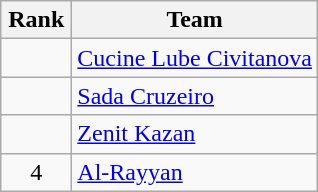<table class="wikitable" style="text-align:center;">
<tr>
<th width=40>Rank</th>
<th>Team</th>
</tr>
<tr>
<td></td>
<td style="text-align:left;"> <a href='#'>Cucine Lube Civitanova</a></td>
</tr>
<tr>
<td></td>
<td style="text-align:left;"> <a href='#'>Sada Cruzeiro</a></td>
</tr>
<tr>
<td></td>
<td style="text-align:left;"> <a href='#'>Zenit Kazan</a></td>
</tr>
<tr>
<td>4</td>
<td style="text-align:left;"> <a href='#'>Al-Rayyan</a></td>
</tr>
</table>
